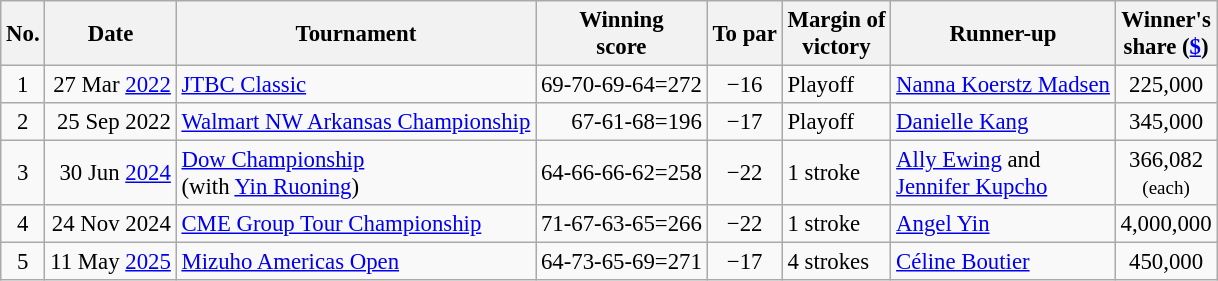<table class="wikitable" style="font-size:95%;">
<tr>
<th>No.</th>
<th>Date</th>
<th>Tournament</th>
<th>Winning<br>score</th>
<th>To par</th>
<th>Margin of<br>victory</th>
<th>Runner-up</th>
<th>Winner's<br>share (<a href='#'>$</a>)</th>
</tr>
<tr>
<td align=center>1</td>
<td align=right>27 Mar <a href='#'>2022</a></td>
<td><a href='#'>JTBC Classic</a></td>
<td align=right>69-70-69-64=272</td>
<td align=center>−16</td>
<td>Playoff</td>
<td> <a href='#'>Nanna Koerstz Madsen</a></td>
<td align=center>225,000</td>
</tr>
<tr>
<td align=center>2</td>
<td align=right>25 Sep 2022</td>
<td><a href='#'>Walmart NW Arkansas Championship</a></td>
<td align=right>67-61-68=196</td>
<td align=center>−17</td>
<td>Playoff</td>
<td> <a href='#'>Danielle Kang</a></td>
<td align=center>345,000</td>
</tr>
<tr>
<td align=center>3</td>
<td align=right>30 Jun <a href='#'>2024</a></td>
<td><a href='#'>Dow Championship</a> <br>(with  <a href='#'>Yin Ruoning</a>)</td>
<td align=right>64-66-66-62=258</td>
<td align=center>−22</td>
<td>1 stroke</td>
<td> <a href='#'>Ally Ewing</a> and<br> <a href='#'>Jennifer Kupcho</a></td>
<td align=center>366,082<br><small>(each)</small></td>
</tr>
<tr>
<td align=center>4</td>
<td align=right>24 Nov 2024</td>
<td><a href='#'>CME Group Tour Championship</a></td>
<td align=right>71-67-63-65=266</td>
<td align=center>−22</td>
<td>1 stroke</td>
<td> <a href='#'>Angel Yin</a></td>
<td align=center>4,000,000</td>
</tr>
<tr>
<td align=center>5</td>
<td align=right>11 May <a href='#'>2025</a></td>
<td><a href='#'>Mizuho Americas Open</a></td>
<td align=right>64-73-65-69=271</td>
<td align=center>−17</td>
<td>4 strokes</td>
<td> <a href='#'>Céline Boutier</a></td>
<td align=center>450,000</td>
</tr>
</table>
